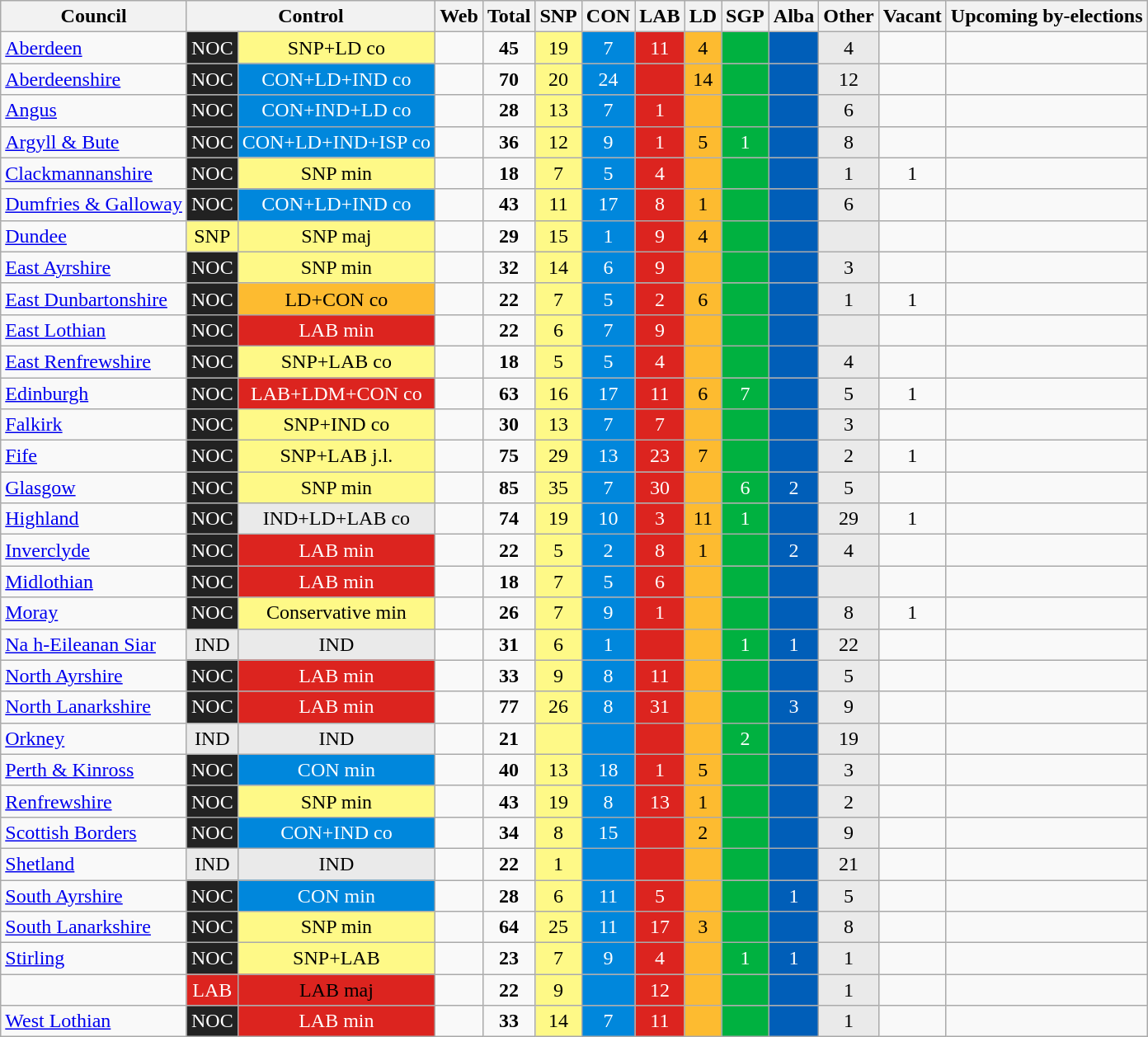<table class="wikitable sortable" style="text-align:center;">
<tr>
<th>Council</th>
<th colspan="2">Control</th>
<th>Web</th>
<th>Total</th>
<th>SNP</th>
<th>CON</th>
<th>LAB</th>
<th>LD</th>
<th>SGP</th>
<th>Alba</th>
<th>Other</th>
<th>Vacant</th>
<th>Upcoming by-elections</th>
</tr>
<tr>
<td style="background:default; text-align:left"><a href='#'>Aberdeen</a></td>
<td style="color:white; background:#222222;">NOC</td>
<td style="background:#FEF987; color:black">SNP+LD co</td>
<td></td>
<td><strong>45</strong></td>
<td style="background:#FEF987;">19</td>
<td style="color:white; background:#0087DC;">7</td>
<td style="color:white; background:#DC241f;">11</td>
<td style="background:#FDBB30;">4</td>
<td style="color:white; background:#00B140;"></td>
<td style="color:white; background:#005EB8;"></td>
<td style="background:#eaeaea;">4</td>
<td></td>
<td></td>
</tr>
<tr>
<td style="background:default; text-align:left"><a href='#'>Aberdeenshire</a></td>
<td style="color:white; background:#222222;">NOC</td>
<td style="color:white; background:#0087DC; color:white">CON+LD+IND co</td>
<td></td>
<td><strong>70</strong></td>
<td style="background:#FEF987;">20</td>
<td style="color:white; background:#0087DC;">24</td>
<td style="color:white; background:#DC241f;"></td>
<td style="background:#FDBB30;">14</td>
<td style="color:white; background:#00B140;"></td>
<td style="color:white; background:#005EB8;"></td>
<td style="background:#eaeaea;">12</td>
<td></td>
<td></td>
</tr>
<tr>
<td style="background:default; text-align:left"><a href='#'>Angus</a></td>
<td style="color:white; background:#222222;">NOC</td>
<td style="color:white; background:#0087DC; color:white">CON+IND+LD co</td>
<td></td>
<td><strong>28</strong></td>
<td style="background:#FEF987;">13</td>
<td style="color:white; background:#0087DC;">7</td>
<td style="color:white; background:#DC241f;">1</td>
<td style="background:#FDBB30;"></td>
<td style="color:white; background:#00B140;"></td>
<td style="color:white; background:#005EB8;"></td>
<td style="background:#eaeaea;">6</td>
<td></td>
<td></td>
</tr>
<tr>
<td style="background:default; text-align:left"><a href='#'>Argyll & Bute</a></td>
<td style="color:white; background:#222222;">NOC</td>
<td style="background:#0087DC; color:white">CON+LD+IND+ISP co</td>
<td></td>
<td><strong>36</strong></td>
<td style="background:#FEF987;">12</td>
<td style="color:white; background:#0087DC;">9</td>
<td style="color:white; background:#DC241f;">1</td>
<td style="background:#FDBB30;">5</td>
<td style="color:white; background:#00B140;">1</td>
<td style="color:white; background:#005EB8;"></td>
<td style="background:#eaeaea;">8</td>
<td></td>
<td></td>
</tr>
<tr>
<td style="background:default; text-align:left"><a href='#'>Clackmannanshire</a></td>
<td style="color:white; background:#222222;">NOC</td>
<td style="background:#FEF987">SNP min</td>
<td></td>
<td><strong>18</strong></td>
<td style="background:#FEF987;">7</td>
<td style="color:white; background:#0087DC;">5</td>
<td style="color:white; background:#DC241f;">4</td>
<td style="background:#FDBB30;"></td>
<td style="color:white; background:#00B140;"></td>
<td style="color:white; background:#005EB8;"></td>
<td style="background:#eaeaea;">1</td>
<td>1</td>
<td></td>
</tr>
<tr>
<td style="background:default; text-align:left"><a href='#'>Dumfries & Galloway</a></td>
<td style="color:white; background:#222222;">NOC</td>
<td style="color:white; background:#0087DC">CON+LD+IND co</td>
<td></td>
<td><strong>43</strong></td>
<td style="background:#FEF987;">11</td>
<td style="color:white; background:#0087DC;">17</td>
<td style="color:white; background:#DC241f;">8</td>
<td style="background:#FDBB30;">1</td>
<td style="color:white; background:#00B140;"></td>
<td style="color:white; background:#005EB8;"></td>
<td style="background:#eaeaea;">6</td>
<td></td>
<td></td>
</tr>
<tr>
<td style="background:default; text-align:left"><a href='#'>Dundee</a></td>
<td style="color:black; background:#FEF987;">SNP</td>
<td style="background:#FEF987">SNP maj</td>
<td></td>
<td><strong>29</strong></td>
<td style="background:#FEF987;">15</td>
<td style="color:white; background:#0087DC;">1</td>
<td style="color:white; background:#DC241f;">9</td>
<td style="background:#FDBB30;">4</td>
<td style="color:white; background:#00B140;"></td>
<td style="color:white; background:#005EB8;"></td>
<td style="background:#eaeaea;"></td>
<td></td>
<td></td>
</tr>
<tr>
<td style="background:default; text-align:left"><a href='#'>East Ayrshire</a></td>
<td style="color:white; background:#222222;">NOC</td>
<td style="background:#FEF987">SNP min</td>
<td></td>
<td><strong>32</strong></td>
<td style="background:#FEF987;">14</td>
<td style="color:white; background:#0087DC;">6</td>
<td style="color:white; background:#DC241f;">9</td>
<td style="background:#FDBB30;"></td>
<td style="color:white; background:#00B140;"></td>
<td style="color:white; background:#005EB8;"></td>
<td style="background:#eaeaea;">3</td>
<td></td>
<td></td>
</tr>
<tr>
<td style="background:default; text-align:left"><a href='#'>East Dunbartonshire</a></td>
<td style="color:white; background:#222222;">NOC</td>
<td style="background:#FDBB30">LD+CON co</td>
<td></td>
<td><strong>22</strong></td>
<td style="background:#FEF987;">7</td>
<td style="color:white; background:#0087DC;">5</td>
<td style="color:white; background:#DC241f;">2</td>
<td style="background:#FDBB30;">6</td>
<td style="color:white; background:#00B140;"></td>
<td style="color:white; background:#005EB8;"></td>
<td style="background:#eaeaea;">1</td>
<td>1</td>
<td></td>
</tr>
<tr>
<td style="background:default; text-align:left"><a href='#'>East Lothian</a></td>
<td style="color:white; background:#222222;">NOC</td>
<td style="color:white; background:#DC241F">LAB min</td>
<td></td>
<td><strong>22</strong></td>
<td style="background:#FEF987;">6</td>
<td style="color:white; background:#0087DC;">7</td>
<td style="color:white; background:#DC241f;">9</td>
<td style="background:#FDBB30;"></td>
<td style="color:white; background:#00B140;"></td>
<td style="color:white; background:#005EB8;"></td>
<td style="background:#eaeaea;"></td>
<td></td>
<td></td>
</tr>
<tr>
<td style="background:default; text-align:left"><a href='#'>East Renfrewshire</a></td>
<td style="color:white; background:#222222;">NOC</td>
<td style="background:#FEF987;">SNP+LAB co</td>
<td></td>
<td><strong>18</strong></td>
<td style="background:#FEF987;">5</td>
<td style="color:white; background:#0087DC;">5</td>
<td style="color:white; background:#DC241f;">4</td>
<td style="background:#FDBB30;"></td>
<td style="color:white; background:#00B140;"></td>
<td style="color:white; background:#005EB8;"></td>
<td style="background:#eaeaea;">4</td>
<td></td>
<td></td>
</tr>
<tr>
<td style="background:default; text-align:left"><a href='#'>Edinburgh</a></td>
<td style="color:white; background:#222222;">NOC</td>
<td style="color:white; background:#DC241F">LAB+LDM+CON co</td>
<td></td>
<td><strong>63</strong></td>
<td style="background:#FEF987;">16</td>
<td style="color:white; background:#0087DC;">17</td>
<td style="color:white; background:#DC241f;">11</td>
<td style="background:#FDBB30;">6</td>
<td style="color:white; background:#00B140;">7</td>
<td style="color:white; background:#005EB8;"></td>
<td style="background:#eaeaea;">5</td>
<td>1</td>
<td></td>
</tr>
<tr>
<td style="background:default; text-align:left"><a href='#'>Falkirk</a></td>
<td style="color:white; background:#222222;">NOC</td>
<td style="background:#FEF987">SNP+IND co</td>
<td></td>
<td><strong>30</strong></td>
<td style="background:#FEF987;">13</td>
<td style="color:white; background:#0087DC;">7</td>
<td style="color:white; background:#DC241f;">7</td>
<td style="background:#FDBB30;"></td>
<td style="color:white; background:#00B140;"></td>
<td style="color:white; background:#005EB8;"></td>
<td style="background:#eaeaea;">3</td>
<td></td>
<td></td>
</tr>
<tr>
<td style="background:default; text-align:left"><a href='#'>Fife</a></td>
<td style="color:white; background:#222222;">NOC</td>
<td style="background:#FEF987">SNP+LAB j.l.</td>
<td></td>
<td><strong>75</strong></td>
<td style="background:#FEF987;">29</td>
<td style="color:white; background:#0087DC;">13</td>
<td style="color:white; background:#DC241f;">23</td>
<td style="background:#FDBB30;">7</td>
<td style="color:white; background:#00B140;"></td>
<td style="color:white; background:#005EB8;"></td>
<td style="background:#eaeaea;">2</td>
<td>1</td>
<td></td>
</tr>
<tr>
<td style="background:default; text-align:left"><a href='#'>Glasgow</a></td>
<td style="color:white; background:#222222;">NOC</td>
<td style="background:#FEF987">SNP min</td>
<td></td>
<td><strong>85</strong></td>
<td style="background:#FEF987;">35</td>
<td style="color:white; background:#0087DC;">7</td>
<td style="color:white; background:#DC241f;">30</td>
<td style="background:#FDBB30;"></td>
<td style="color:white; background:#00B140;">6</td>
<td style="color:white; background:#005EB8;">2</td>
<td style="background:#eaeaea;">5</td>
<td></td>
<td></td>
</tr>
<tr>
<td style="background:default; text-align:left"><a href='#'>Highland</a></td>
<td style="color:white; background:#222222;">NOC</td>
<td style="background:#eaeaea;">IND+LD+LAB co</td>
<td></td>
<td><strong>74</strong></td>
<td style="background:#FEF987;">19</td>
<td style="color:white; background:#0087DC;">10</td>
<td style="color:white; background:#DC241f;">3</td>
<td style="background:#FDBB30;">11</td>
<td style="color:white; background:#00B140;">1</td>
<td style="color:white; background:#005EB8;"></td>
<td style="background:#eaeaea;">29</td>
<td>1</td>
<td></td>
</tr>
<tr>
<td style="background:default; text-align:left"><a href='#'>Inverclyde</a></td>
<td style="color:white; background:#222222;">NOC</td>
<td style="color:white; background:#DC241F">LAB min</td>
<td></td>
<td><strong>22</strong></td>
<td style="background:#FEF987;">5</td>
<td style="color:white; background:#0087DC;">2</td>
<td style="color:white; background:#DC241f;">8</td>
<td style="background:#FDBB30;">1</td>
<td style="color:white; background:#00B140;"></td>
<td style="color:white; background:#005EB8;">2</td>
<td style="background:#eaeaea;">4</td>
<td></td>
<td></td>
</tr>
<tr>
<td style="background:default; text-align:left"><a href='#'>Midlothian</a></td>
<td style="color:white; background:#222222;">NOC</td>
<td style="color:white; background:#DC241F;">LAB min</td>
<td></td>
<td><strong>18</strong></td>
<td style="background:#FEF987;">7</td>
<td style="color:white; background:#0087DC;">5</td>
<td style="color:white; background:#DC241f;">6</td>
<td style="background:#FDBB30;"></td>
<td style="color:white; background:#00B140;"></td>
<td style="color:white; background:#005EB8;"></td>
<td style="background:#eaeaea;"></td>
<td></td>
<td></td>
</tr>
<tr>
<td style="background:default; text-align:left"><a href='#'>Moray</a></td>
<td style="color:white; background:#222222;">NOC</td>
<td style="background:#FEF987;">Conservative min</td>
<td></td>
<td><strong>26</strong></td>
<td style="background:#FEF987;">7</td>
<td style="color:white; background:#0087DC;">9</td>
<td style="color:white; background:#DC241f;">1</td>
<td style="background:#FDBB30;"></td>
<td style="color:white; background:#00B140;"></td>
<td style="color:white; background:#005EB8;"></td>
<td style="background:#eaeaea;">8</td>
<td>1</td>
<td></td>
</tr>
<tr>
<td style="background:default; text-align:left"><a href='#'>Na h-Eileanan Siar</a></td>
<td style="background:#eaeaea;">IND</td>
<td style="background:#eaeaea;">IND</td>
<td></td>
<td><strong>31</strong></td>
<td style="background:#FEF987;">6</td>
<td style="color:white; background:#0087DC;">1</td>
<td style="color:white; background:#DC241f;"></td>
<td style="background:#FDBB30;"></td>
<td style="color:white; background:#00B140;">1</td>
<td style="color:white; background:#005EB8;">1</td>
<td style="background:#eaeaea;">22</td>
<td></td>
<td></td>
</tr>
<tr>
<td style="background:default; text-align:left"><a href='#'>North Ayrshire</a></td>
<td style="color:white; background:#222222;">NOC</td>
<td style="color:white; background:#DC241F;">LAB min</td>
<td></td>
<td><strong>33</strong></td>
<td style="background:#FEF987;">9</td>
<td style="color:white; background:#0087DC;">8</td>
<td style="color:white; background:#DC241f;">11</td>
<td style="background:#FDBB30;"></td>
<td style="color:white; background:#00B140;"></td>
<td style="color:white; background:#005EB8;"></td>
<td style="background:#eaeaea;">5</td>
<td></td>
<td></td>
</tr>
<tr>
<td style="background:default; text-align:left"><a href='#'>North Lanarkshire</a></td>
<td style="color:white; background:#222222;">NOC</td>
<td style="color:white; background:#DC241F;">LAB min</td>
<td> </td>
<td><strong>77</strong></td>
<td style="background:#FEF987;">26</td>
<td style="color:white; background:#0087DC;">8</td>
<td style="color:white; background:#DC241f;">31</td>
<td style="background:#FDBB30;"></td>
<td style="color:white; background:#00B140;"></td>
<td style="color:white; background:#005EB8;">3</td>
<td style="background:#eaeaea;">9</td>
<td></td>
<td></td>
</tr>
<tr>
<td style="background:default; text-align:left"><a href='#'>Orkney</a></td>
<td style="background:#eaeaea;">IND</td>
<td style="background:#eaeaea;">IND</td>
<td></td>
<td><strong>21</strong></td>
<td style="background:#FEF987;"></td>
<td style="color:white; background:#0087DC;"></td>
<td style="color:white; background:#DC241f;"></td>
<td style="background:#FDBB30;"></td>
<td style="color:white; background:#00B140;">2</td>
<td style="color:white; background:#005EB8;"></td>
<td style="background:#eaeaea;">19</td>
<td></td>
<td></td>
</tr>
<tr>
<td style="background:default; text-align:left"><a href='#'>Perth & Kinross</a></td>
<td style="color:white; background:#222222;">NOC</td>
<td style="color:white; background:#0087DC; color:white">CON min</td>
<td></td>
<td><strong>40</strong></td>
<td style="background:#FEF987;">13</td>
<td style="color:white; background:#0087DC;">18</td>
<td style="color:white; background:#DC241f;">1</td>
<td style="background:#FDBB30;">5</td>
<td style="color:white; background:#00B140;"></td>
<td style="color:white; background:#005EB8;"></td>
<td style="background:#eaeaea;">3</td>
<td></td>
<td></td>
</tr>
<tr>
<td style="background:default; text-align:left"><a href='#'>Renfrewshire</a></td>
<td style="color:white; background:#222222;">NOC</td>
<td style="background:#FEF987">SNP min</td>
<td></td>
<td><strong>43</strong></td>
<td style="background:#FEF987;">19</td>
<td style="color:white; background:#0087DC;">8</td>
<td style="color:white; background:#DC241f;">13</td>
<td style="background:#FDBB30;">1</td>
<td style="color:white; background:#00B140;"></td>
<td style="color:white; background:#005EB8;"></td>
<td style="background:#eaeaea;">2</td>
<td></td>
<td></td>
</tr>
<tr>
<td style="background:default; text-align:left"><a href='#'>Scottish Borders</a></td>
<td style="color:white; background:#222222;">NOC</td>
<td style="color:white; background:#0087DC; color:white">CON+IND co</td>
<td></td>
<td><strong>34</strong></td>
<td style="background:#FEF987;">8</td>
<td style="color:white; background:#0087DC;">15</td>
<td style="color:white; background:#DC241f;"></td>
<td style="background:#FDBB30;">2</td>
<td style="color:white; background:#00B140;"></td>
<td style="color:white; background:#005EB8;"></td>
<td style="background:#eaeaea;">9</td>
<td></td>
<td></td>
</tr>
<tr>
<td style="background:default; text-align:left"><a href='#'>Shetland</a></td>
<td style="background:#eaeaea;">IND</td>
<td style="background:#eaeaea;">IND</td>
<td></td>
<td><strong>22</strong></td>
<td style="background:#FEF987;">1</td>
<td style="color:white; background:#0087DC;"></td>
<td style="color:white; background:#DC241f;"></td>
<td style="background:#FDBB30;"></td>
<td style="color:white; background:#00B140;"></td>
<td style="color:white; background:#005EB8;"></td>
<td style="background:#eaeaea;">21</td>
<td></td>
<td></td>
</tr>
<tr>
<td style="background:default; text-align:left"><a href='#'>South Ayrshire</a></td>
<td style="color:white; background:#222222;">NOC</td>
<td style="color:white; background:#0087DC;">CON min</td>
<td></td>
<td><strong>28</strong></td>
<td style="background:#FEF987;">6</td>
<td style="color:white; background:#0087DC;">11</td>
<td style="color:white; background:#DC241f;">5</td>
<td style="background:#FDBB30;"></td>
<td style="color:white; background:#00B140;"></td>
<td style="color:white; background:#005EB8;">1</td>
<td style="background:#eaeaea;">5</td>
<td></td>
<td></td>
</tr>
<tr>
<td style="background:default; text-align:left"><a href='#'>South Lanarkshire</a></td>
<td style="color:white; background:#222222;">NOC</td>
<td style="background:#FEF987">SNP min</td>
<td></td>
<td><strong>64</strong></td>
<td style="background:#FEF987;">25</td>
<td style="color:white; background:#0087DC;">11</td>
<td style="color:white; background:#DC241f;">17</td>
<td style="background:#FDBB30;">3</td>
<td style="color:white; background:#00B140;"></td>
<td style="color:white; background:#005EB8;"></td>
<td style="background:#eaeaea;">8</td>
<td></td>
<td></td>
</tr>
<tr>
<td style="background:default; text-align:left"><a href='#'>Stirling</a></td>
<td style="color:white; background:#222222;">NOC</td>
<td style="background:#FEF987">SNP+LAB</td>
<td></td>
<td><strong>23</strong></td>
<td style="background:#FEF987;">7</td>
<td style="color:white; background:#0087DC;">9</td>
<td style="color:white; background:#DC241f;">4</td>
<td style="background:#FDBB30;"></td>
<td style="color:white; background:#00B140;">1</td>
<td style="color:white; background:#005EB8;">1</td>
<td style="background:#eaeaea;">1</td>
<td></td>
<td></td>
</tr>
<tr>
<td style="background:default; text-align:left"></td>
<td style="color:white; background:#DC241f;">LAB</td>
<td style="background:#DC241f">LAB maj</td>
<td></td>
<td><strong>22</strong></td>
<td style="background:#FEF987;">9</td>
<td style="color:white; background:#0087DC;"></td>
<td style="color:white; background:#DC241f;">12</td>
<td style="background:#FDBB30;"></td>
<td style="color:white; background:#00B140;"></td>
<td style="color:white; background:#005EB8;"></td>
<td style="background:#eaeaea;">1</td>
<td></td>
<td></td>
</tr>
<tr>
<td style="background:default; text-align:left"><a href='#'>West Lothian</a></td>
<td style="color:white; background:#222222;">NOC</td>
<td style="color:white; background:#DC241F;">LAB min</td>
<td></td>
<td><strong>33</strong></td>
<td style="background:#FEF987;">14</td>
<td style="color:white; background:#0087DC;">7</td>
<td style="color:white; background:#DC241f;">11</td>
<td style="background:#FDBB30;"></td>
<td style="color:white; background:#00B140;"></td>
<td style="color:white; background:#005EB8;"></td>
<td style="background:#eaeaea;">1</td>
<td></td>
<td></td>
</tr>
</table>
